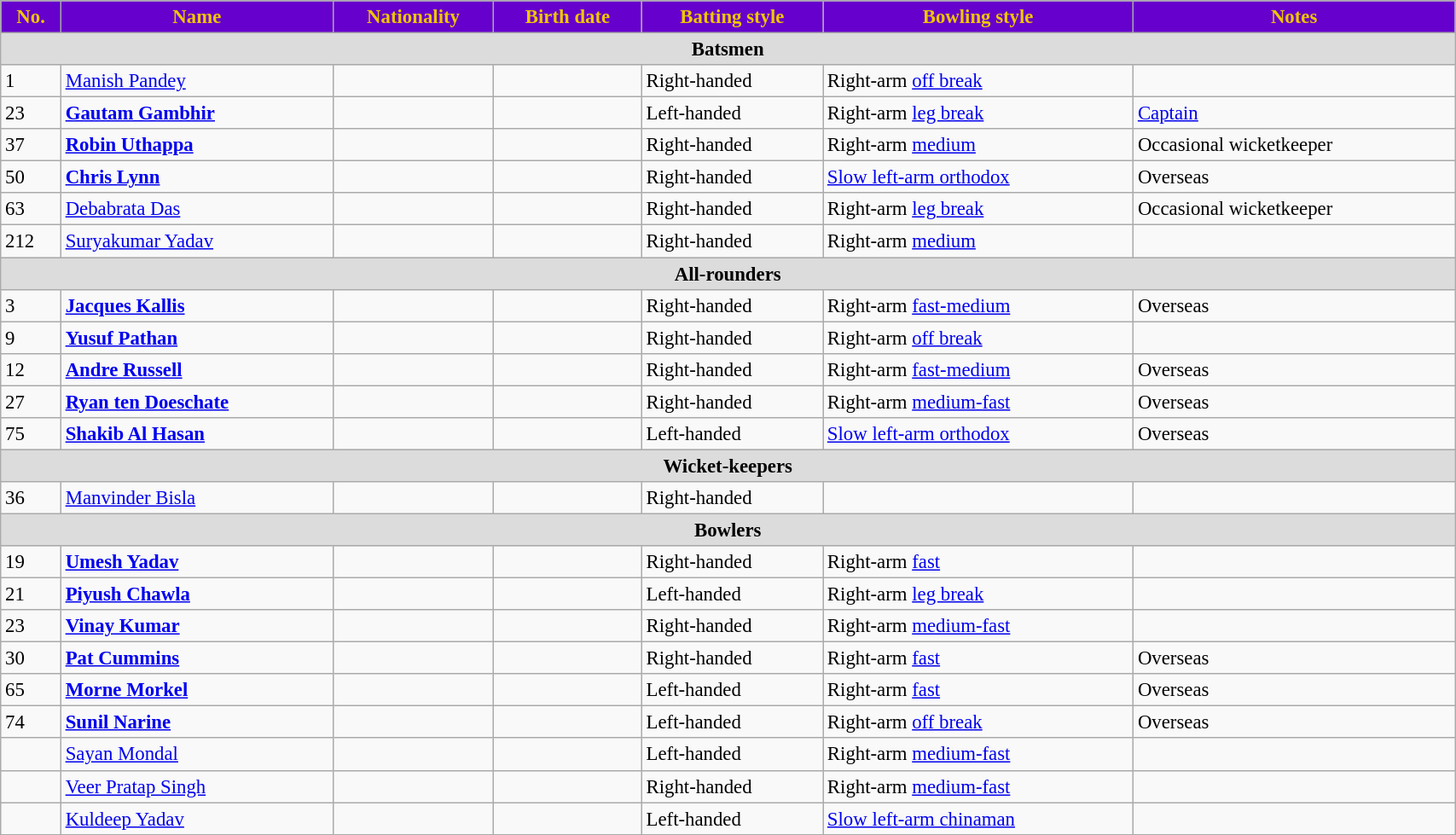<table class="wikitable"  style="font-size:95%; width:90%;">
<tr>
<th style="background:#6600CC; color:#f1c500; text-align:center;">No.</th>
<th style="background:#6600CC; color:#f1c500; text-align:center;">Name</th>
<th style="background:#6600CC; color:#f1c500; text-align:center;">Nationality</th>
<th style="background:#6600CC; color:#f1c500; text-align:center;">Birth date</th>
<th style="background:#6600CC; color:#f1c500; text-align:center;">Batting style</th>
<th style="background:#6600CC; color:#f1c500; text-align:center;">Bowling style</th>
<th style="background:#6600CC; color:#f1c500; text-align:center;">Notes</th>
</tr>
<tr>
<th colspan="7"  style="background:#dcdcdc; text-align:center;">Batsmen</th>
</tr>
<tr>
<td>1</td>
<td><a href='#'>Manish Pandey</a></td>
<td style="text-align:center"></td>
<td></td>
<td>Right-handed</td>
<td>Right-arm <a href='#'>off break</a></td>
<td></td>
</tr>
<tr>
<td>23</td>
<td><strong><a href='#'>Gautam Gambhir</a></strong></td>
<td style="text-align:center"></td>
<td></td>
<td>Left-handed</td>
<td>Right-arm <a href='#'>leg break</a></td>
<td><a href='#'>Captain</a></td>
</tr>
<tr>
<td>37</td>
<td><strong><a href='#'>Robin Uthappa</a></strong></td>
<td style="text-align:center"></td>
<td></td>
<td>Right-handed</td>
<td>Right-arm <a href='#'>medium</a></td>
<td>Occasional wicketkeeper</td>
</tr>
<tr>
<td>50</td>
<td><strong><a href='#'>Chris Lynn</a></strong></td>
<td style="text-align:center"></td>
<td></td>
<td>Right-handed</td>
<td><a href='#'>Slow left-arm orthodox</a></td>
<td>Overseas</td>
</tr>
<tr>
<td>63</td>
<td><a href='#'>Debabrata Das</a></td>
<td style="text-align:center"></td>
<td></td>
<td>Right-handed</td>
<td>Right-arm <a href='#'>leg break</a></td>
<td>Occasional wicketkeeper</td>
</tr>
<tr>
<td>212</td>
<td><a href='#'>Suryakumar Yadav</a></td>
<td style="text-align:center"></td>
<td></td>
<td>Right-handed</td>
<td>Right-arm <a href='#'>medium</a></td>
<td></td>
</tr>
<tr>
<th colspan="7"  style="background:#dcdcdc; text-align:center;">All-rounders</th>
</tr>
<tr>
<td>3</td>
<td><strong><a href='#'>Jacques Kallis</a></strong></td>
<td style="text-align:center"></td>
<td></td>
<td>Right-handed</td>
<td>Right-arm <a href='#'>fast-medium</a></td>
<td>Overseas</td>
</tr>
<tr>
<td>9</td>
<td><strong><a href='#'>Yusuf Pathan</a></strong></td>
<td style="text-align:center"></td>
<td></td>
<td>Right-handed</td>
<td>Right-arm <a href='#'>off break</a></td>
<td></td>
</tr>
<tr>
<td>12</td>
<td><strong><a href='#'>Andre Russell</a></strong></td>
<td style="text-align:center"></td>
<td></td>
<td>Right-handed</td>
<td>Right-arm <a href='#'>fast-medium</a></td>
<td>Overseas</td>
</tr>
<tr>
<td>27</td>
<td><strong><a href='#'>Ryan ten Doeschate</a></strong></td>
<td style="text-align:center"></td>
<td></td>
<td>Right-handed</td>
<td>Right-arm <a href='#'>medium-fast</a></td>
<td>Overseas</td>
</tr>
<tr>
<td>75</td>
<td><strong><a href='#'>Shakib Al Hasan</a></strong></td>
<td style="text-align:center"></td>
<td></td>
<td>Left-handed</td>
<td><a href='#'>Slow left-arm orthodox</a></td>
<td>Overseas</td>
</tr>
<tr>
<th colspan="7"  style="background:#dcdcdc; text-align:center;">Wicket-keepers</th>
</tr>
<tr>
<td>36</td>
<td><a href='#'>Manvinder Bisla</a></td>
<td style="text-align:center"></td>
<td></td>
<td>Right-handed</td>
<td></td>
<td></td>
</tr>
<tr>
<th colspan="7"  style="background:#dcdcdc; text-align:center;">Bowlers</th>
</tr>
<tr>
<td>19</td>
<td><strong><a href='#'>Umesh Yadav</a></strong></td>
<td style="text-align:center"></td>
<td></td>
<td>Right-handed</td>
<td>Right-arm <a href='#'>fast</a></td>
<td></td>
</tr>
<tr>
<td>21</td>
<td><strong><a href='#'>Piyush Chawla</a></strong></td>
<td style="text-align:center"></td>
<td></td>
<td>Left-handed</td>
<td>Right-arm <a href='#'>leg break</a></td>
<td></td>
</tr>
<tr>
<td>23</td>
<td><strong><a href='#'>Vinay Kumar</a></strong></td>
<td style="text-align:center"></td>
<td></td>
<td>Right-handed</td>
<td>Right-arm <a href='#'>medium-fast</a></td>
<td></td>
</tr>
<tr>
<td>30</td>
<td><strong><a href='#'>Pat Cummins</a></strong></td>
<td style="text-align:center"></td>
<td></td>
<td>Right-handed</td>
<td>Right-arm <a href='#'>fast</a></td>
<td>Overseas</td>
</tr>
<tr>
<td>65</td>
<td><strong><a href='#'>Morne Morkel</a></strong></td>
<td style="text-align:center"></td>
<td></td>
<td>Left-handed</td>
<td>Right-arm <a href='#'>fast</a></td>
<td>Overseas</td>
</tr>
<tr>
<td>74</td>
<td><strong><a href='#'>Sunil Narine</a></strong></td>
<td style="text-align:center"></td>
<td></td>
<td>Left-handed</td>
<td>Right-arm <a href='#'>off break</a></td>
<td>Overseas</td>
</tr>
<tr>
<td></td>
<td><a href='#'>Sayan Mondal</a></td>
<td style="text-align:center"></td>
<td></td>
<td>Left-handed</td>
<td>Right-arm <a href='#'>medium-fast</a></td>
<td></td>
</tr>
<tr>
<td></td>
<td><a href='#'>Veer Pratap Singh</a></td>
<td style="text-align:center"></td>
<td></td>
<td>Right-handed</td>
<td>Right-arm <a href='#'>medium-fast</a></td>
<td></td>
</tr>
<tr>
<td></td>
<td><a href='#'>Kuldeep Yadav</a></td>
<td style="text-align:center"></td>
<td></td>
<td>Left-handed</td>
<td><a href='#'>Slow left-arm chinaman</a></td>
<td></td>
</tr>
</table>
